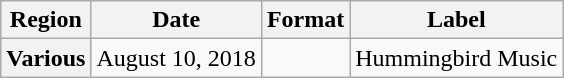<table class="wikitable plainrowheaders">
<tr>
<th scope="col">Region</th>
<th scope="col">Date</th>
<th scope="col">Format</th>
<th scope="col">Label</th>
</tr>
<tr>
<th rowspan="1" scope="row">Various</th>
<td>August 10, 2018</td>
<td rowspan="2"></td>
<td rowspan="2" scope="row">Hummingbird Music</td>
</tr>
</table>
